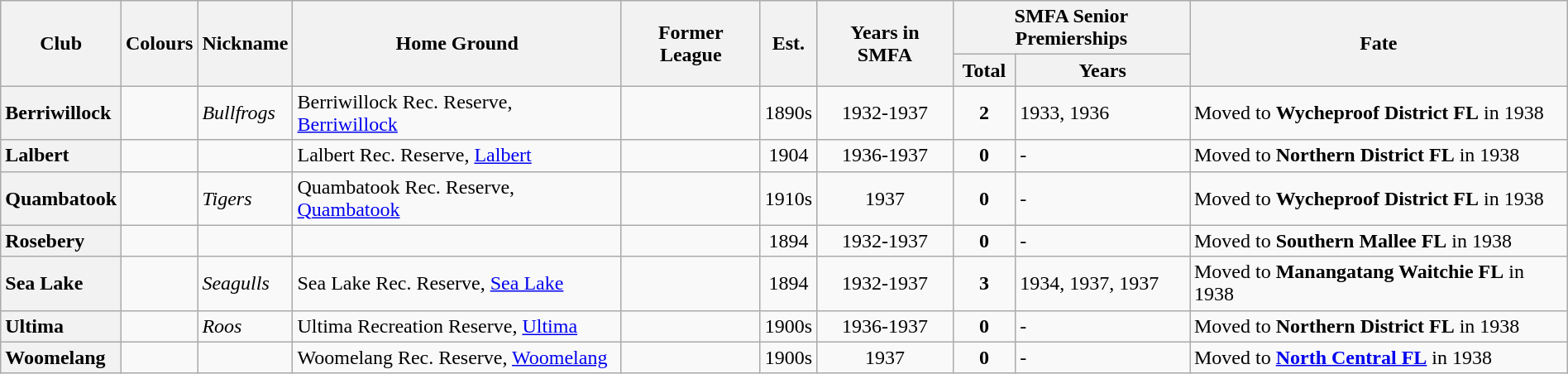<table class="wikitable sortable" style="text-align:center; width:100%">
<tr>
<th rowspan="2">Club</th>
<th rowspan="2">Colours</th>
<th rowspan="2">Nickname</th>
<th rowspan="2">Home Ground</th>
<th rowspan="2">Former League</th>
<th rowspan="2">Est.</th>
<th rowspan="2">Years in SMFA</th>
<th colspan="2">SMFA Senior Premierships</th>
<th rowspan="2">Fate</th>
</tr>
<tr>
<th>Total</th>
<th>Years</th>
</tr>
<tr>
<th style="text-align:left">Berriwillock</th>
<td></td>
<td align="left"><em>Bullfrogs</em></td>
<td align="left">Berriwillock Rec. Reserve, <a href='#'>Berriwillock</a></td>
<td></td>
<td>1890s</td>
<td>1932-1937</td>
<td><strong>2</strong></td>
<td align="left">1933, 1936</td>
<td align="left">Moved to <strong>Wycheproof District FL</strong> in 1938</td>
</tr>
<tr>
<th style="text-align:left">Lalbert</th>
<td></td>
<td></td>
<td align="left">Lalbert Rec. Reserve, <a href='#'>Lalbert</a></td>
<td></td>
<td>1904</td>
<td>1936-1937</td>
<td><strong>0</strong></td>
<td align="left">-</td>
<td align="left">Moved to <strong>Northern District FL</strong> in 1938</td>
</tr>
<tr>
<th style="text-align:left">Quambatook</th>
<td></td>
<td align="left"><em>Tigers</em></td>
<td align="left">Quambatook Rec. Reserve, <a href='#'>Quambatook</a></td>
<td></td>
<td>1910s</td>
<td>1937</td>
<td><strong>0</strong></td>
<td align="left">-</td>
<td align="left">Moved to <strong>Wycheproof District FL</strong> in 1938</td>
</tr>
<tr>
<th style="text-align:left">Rosebery</th>
<td></td>
<td></td>
<td></td>
<td></td>
<td>1894</td>
<td>1932-1937</td>
<td><strong>0</strong></td>
<td align="left">-</td>
<td align="left">Moved to <strong>Southern Mallee FL</strong> in 1938</td>
</tr>
<tr>
<th style="text-align:left">Sea Lake</th>
<td></td>
<td align="left"><em>Seagulls</em></td>
<td align="left">Sea Lake Rec. Reserve, <a href='#'>Sea Lake</a></td>
<td></td>
<td>1894</td>
<td>1932-1937</td>
<td><strong>3</strong></td>
<td align="left">1934, 1937, 1937</td>
<td align="left">Moved to <strong>Manangatang Waitchie FL</strong> in 1938</td>
</tr>
<tr>
<th style="text-align:left">Ultima</th>
<td></td>
<td align="left"><em>Roos</em></td>
<td align="left">Ultima Recreation Reserve, <a href='#'>Ultima</a></td>
<td></td>
<td>1900s</td>
<td>1936-1937</td>
<td><strong>0</strong></td>
<td align="left">-</td>
<td align="left">Moved to <strong>Northern District FL</strong> in 1938</td>
</tr>
<tr>
<th style="text-align:left">Woomelang</th>
<td></td>
<td></td>
<td align="left">Woomelang Rec. Reserve, <a href='#'>Woomelang</a></td>
<td></td>
<td>1900s</td>
<td>1937</td>
<td><strong>0</strong></td>
<td align="left">-</td>
<td align="left">Moved to <a href='#'><strong>North Central FL</strong></a> in 1938</td>
</tr>
</table>
